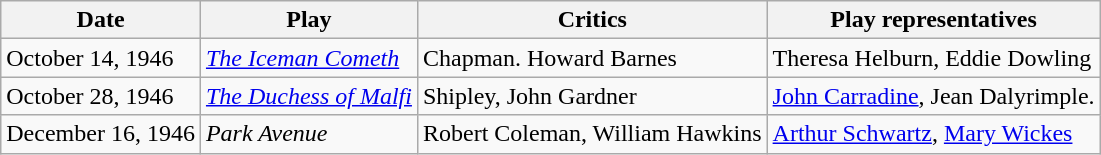<table class="wikitable">
<tr>
<th>Date</th>
<th>Play</th>
<th>Critics</th>
<th>Play representatives</th>
</tr>
<tr>
<td>October 14, 1946</td>
<td><em><a href='#'>The Iceman Cometh</a></em></td>
<td>Chapman. Howard Barnes</td>
<td>Theresa Helburn, Eddie Dowling</td>
</tr>
<tr>
<td>October 28, 1946</td>
<td><em><a href='#'>The Duchess of Malfi</a></em></td>
<td>Shipley, John Gardner</td>
<td><a href='#'>John Carradine</a>, Jean Dalyrimple.</td>
</tr>
<tr>
<td>December 16, 1946</td>
<td><em>Park Avenue</em></td>
<td>Robert Coleman, William Hawkins</td>
<td><a href='#'>Arthur Schwartz</a>, <a href='#'>Mary Wickes</a></td>
</tr>
</table>
